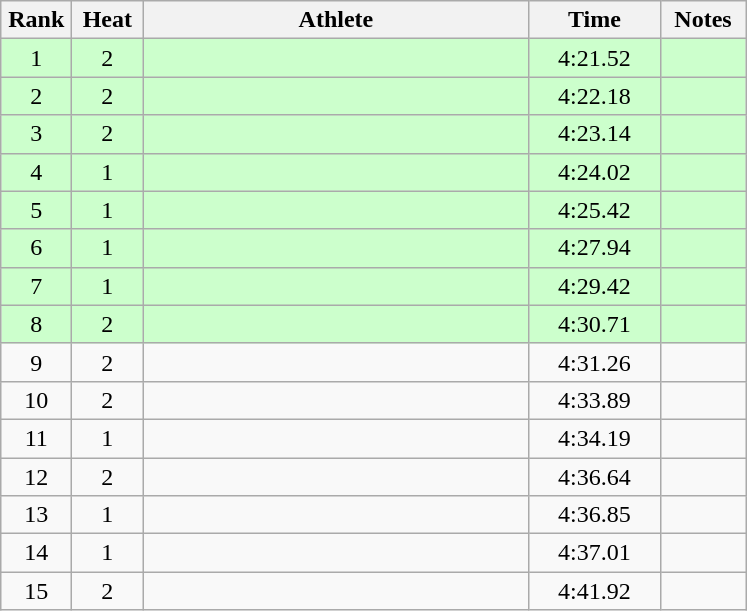<table class="wikitable" style="text-align:center">
<tr>
<th width=40>Rank</th>
<th width=40>Heat</th>
<th width=250>Athlete</th>
<th width=80>Time</th>
<th width=50>Notes</th>
</tr>
<tr bgcolor=ccffcc>
<td>1</td>
<td>2</td>
<td align=left></td>
<td>4:21.52</td>
<td></td>
</tr>
<tr bgcolor=ccffcc>
<td>2</td>
<td>2</td>
<td align=left></td>
<td>4:22.18</td>
<td></td>
</tr>
<tr bgcolor=ccffcc>
<td>3</td>
<td>2</td>
<td align=left></td>
<td>4:23.14</td>
<td></td>
</tr>
<tr bgcolor=ccffcc>
<td>4</td>
<td>1</td>
<td align=left></td>
<td>4:24.02</td>
<td></td>
</tr>
<tr bgcolor=ccffcc>
<td>5</td>
<td>1</td>
<td align=left></td>
<td>4:25.42</td>
<td></td>
</tr>
<tr bgcolor=ccffcc>
<td>6</td>
<td>1</td>
<td align=left></td>
<td>4:27.94</td>
<td></td>
</tr>
<tr bgcolor=ccffcc>
<td>7</td>
<td>1</td>
<td align=left></td>
<td>4:29.42</td>
<td></td>
</tr>
<tr bgcolor=ccffcc>
<td>8</td>
<td>2</td>
<td align=left></td>
<td>4:30.71</td>
<td></td>
</tr>
<tr>
<td>9</td>
<td>2</td>
<td align=left></td>
<td>4:31.26</td>
<td></td>
</tr>
<tr>
<td>10</td>
<td>2</td>
<td align=left></td>
<td>4:33.89</td>
<td></td>
</tr>
<tr>
<td>11</td>
<td>1</td>
<td align=left></td>
<td>4:34.19</td>
<td></td>
</tr>
<tr>
<td>12</td>
<td>2</td>
<td align=left></td>
<td>4:36.64</td>
<td></td>
</tr>
<tr>
<td>13</td>
<td>1</td>
<td align=left></td>
<td>4:36.85</td>
<td></td>
</tr>
<tr>
<td>14</td>
<td>1</td>
<td align=left></td>
<td>4:37.01</td>
<td></td>
</tr>
<tr>
<td>15</td>
<td>2</td>
<td align=left></td>
<td>4:41.92</td>
<td></td>
</tr>
</table>
